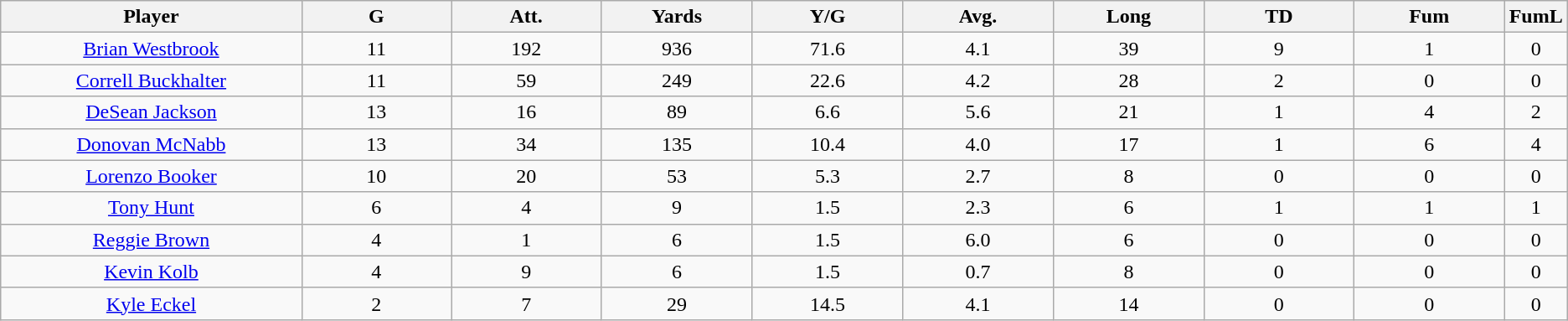<table class="wikitable">
<tr>
<th width="20%" bgcolor="#ddddff">Player</th>
<th width="10%" bgcolor="#ddddff">G</th>
<th width="10%" bgcolor="#ddddff">Att.</th>
<th width="10%" bgcolor="#ddddff">Yards</th>
<th width="10%" bgcolor="#ddddff">Y/G</th>
<th width="10%" bgcolor="#ddddff">Avg.</th>
<th width="10%" bgcolor="#ddddff">Long</th>
<th width="10%" bgcolor="#ddddff">TD</th>
<th width="10%" bgcolor="#ddddff">Fum</th>
<th width="10%" bgcolor="#ddddff">FumL</th>
</tr>
<tr align="center">
<td><a href='#'>Brian Westbrook</a></td>
<td>11</td>
<td>192</td>
<td>936</td>
<td>71.6</td>
<td>4.1</td>
<td>39</td>
<td>9</td>
<td>1</td>
<td>0</td>
</tr>
<tr align="center">
<td><a href='#'>Correll Buckhalter</a></td>
<td>11</td>
<td>59</td>
<td>249</td>
<td>22.6</td>
<td>4.2</td>
<td>28</td>
<td>2</td>
<td>0</td>
<td>0</td>
</tr>
<tr align="center">
<td><a href='#'>DeSean Jackson</a></td>
<td>13</td>
<td>16</td>
<td>89</td>
<td>6.6</td>
<td>5.6</td>
<td>21</td>
<td>1</td>
<td>4</td>
<td>2</td>
</tr>
<tr align="center">
<td><a href='#'>Donovan McNabb</a></td>
<td>13</td>
<td>34</td>
<td>135</td>
<td>10.4</td>
<td>4.0</td>
<td>17</td>
<td>1</td>
<td>6</td>
<td>4</td>
</tr>
<tr align="center">
<td><a href='#'>Lorenzo Booker</a></td>
<td>10</td>
<td>20</td>
<td>53</td>
<td>5.3</td>
<td>2.7</td>
<td>8</td>
<td>0</td>
<td>0</td>
<td>0</td>
</tr>
<tr align="center">
<td><a href='#'>Tony Hunt</a></td>
<td>6</td>
<td>4</td>
<td>9</td>
<td>1.5</td>
<td>2.3</td>
<td>6</td>
<td>1</td>
<td>1</td>
<td>1</td>
</tr>
<tr align="center">
<td><a href='#'>Reggie Brown</a></td>
<td>4</td>
<td>1</td>
<td>6</td>
<td>1.5</td>
<td>6.0</td>
<td>6</td>
<td>0</td>
<td>0</td>
<td>0</td>
</tr>
<tr align="center">
<td><a href='#'>Kevin Kolb</a></td>
<td>4</td>
<td>9</td>
<td>6</td>
<td>1.5</td>
<td>0.7</td>
<td>8</td>
<td>0</td>
<td>0</td>
<td>0</td>
</tr>
<tr align="center">
<td><a href='#'>Kyle Eckel</a></td>
<td>2</td>
<td>7</td>
<td>29</td>
<td>14.5</td>
<td>4.1</td>
<td>14</td>
<td>0</td>
<td>0</td>
<td>0</td>
</tr>
</table>
